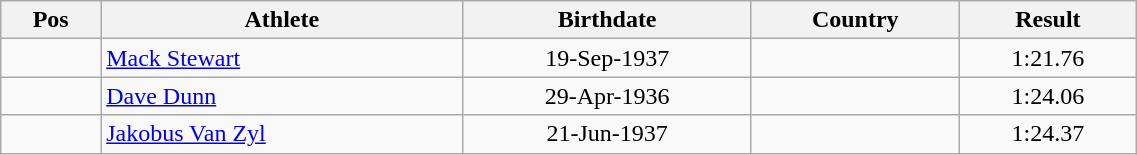<table class="wikitable"  style="text-align:center; width:60%;">
<tr>
<th>Pos</th>
<th>Athlete</th>
<th>Birthdate</th>
<th>Country</th>
<th>Result</th>
</tr>
<tr>
<td align=center></td>
<td align=left><a href='#'>Mack Stewart</a></td>
<td>19-Sep-1937</td>
<td align=left></td>
<td>1:21.76</td>
</tr>
<tr>
<td align=center></td>
<td align=left><a href='#'>Dave Dunn</a></td>
<td>29-Apr-1936</td>
<td align=left></td>
<td>1:24.06</td>
</tr>
<tr>
<td align=center></td>
<td align=left><a href='#'>Jakobus Van Zyl</a></td>
<td>21-Jun-1937</td>
<td align=left></td>
<td>1:24.37</td>
</tr>
</table>
